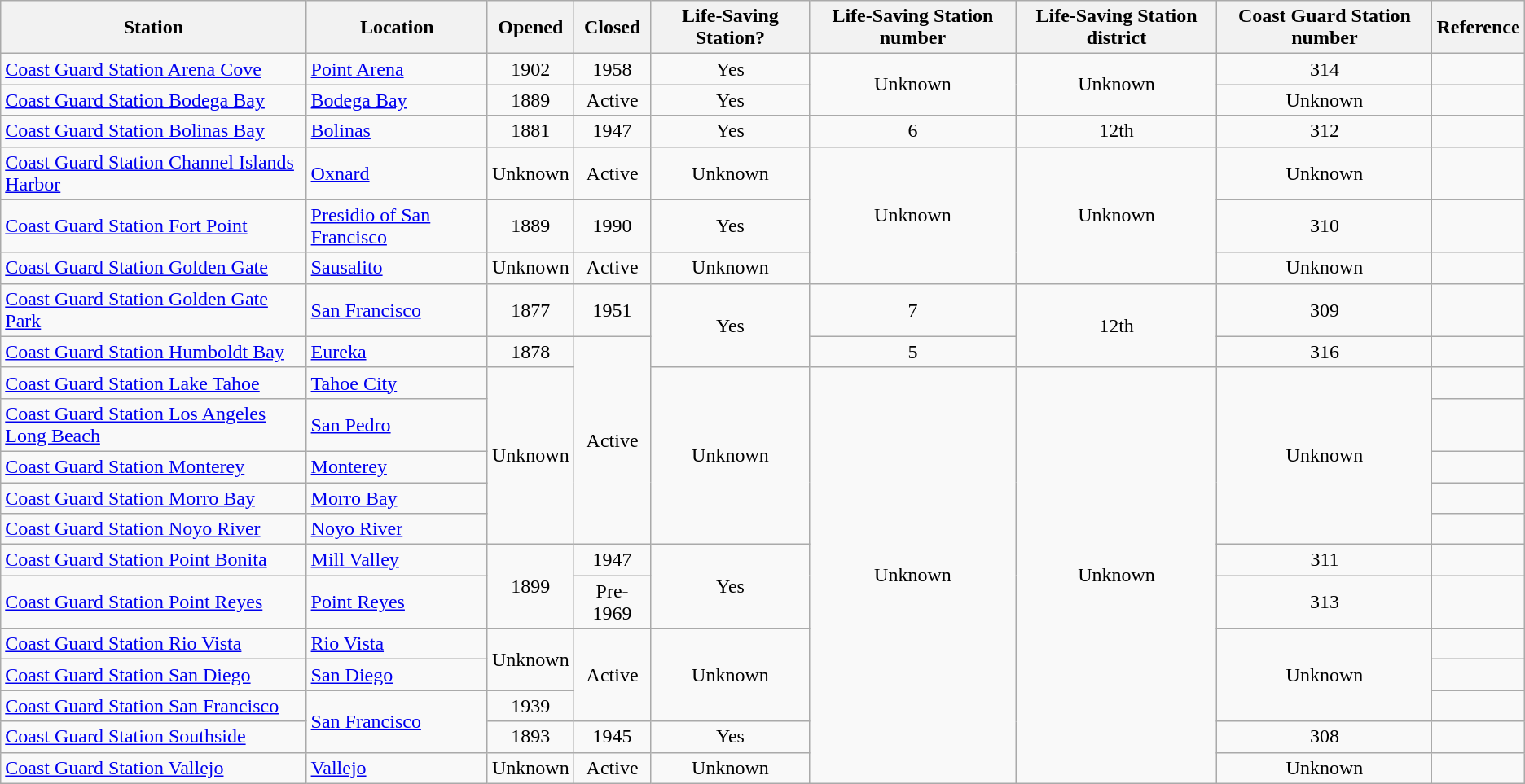<table class="wikitable sortable" style="text-align:left;">
<tr>
<th>Station</th>
<th>Location</th>
<th>Opened</th>
<th>Closed</th>
<th>Life-Saving Station?</th>
<th>Life-Saving Station number</th>
<th>Life-Saving Station district</th>
<th>Coast Guard Station number</th>
<th>Reference</th>
</tr>
<tr>
<td><a href='#'>Coast Guard Station Arena Cove</a></td>
<td><a href='#'>Point Arena</a></td>
<td align="center">1902</td>
<td align="center">1958</td>
<td align="center">Yes</td>
<td rowspan="2" align="center">Unknown</td>
<td rowspan="2" align="center">Unknown</td>
<td align="center">314</td>
<td align="center"></td>
</tr>
<tr>
<td><a href='#'>Coast Guard Station Bodega Bay</a></td>
<td><a href='#'>Bodega Bay</a></td>
<td align="center">1889</td>
<td align="center">Active</td>
<td align="center">Yes</td>
<td align="center">Unknown</td>
<td align="center"></td>
</tr>
<tr>
<td><a href='#'>Coast Guard Station Bolinas Bay</a></td>
<td><a href='#'>Bolinas</a></td>
<td align="center">1881</td>
<td align="center">1947</td>
<td align="center">Yes</td>
<td align="center">6</td>
<td align="center">12th</td>
<td align="center">312</td>
<td align="center"></td>
</tr>
<tr>
<td><a href='#'>Coast Guard Station Channel Islands Harbor</a></td>
<td><a href='#'>Oxnard</a></td>
<td align="center">Unknown</td>
<td align="center">Active</td>
<td align="center">Unknown</td>
<td rowspan="3" align="center">Unknown</td>
<td rowspan="3" align="center">Unknown</td>
<td align="center">Unknown</td>
<td align="center"></td>
</tr>
<tr>
<td><a href='#'>Coast Guard Station Fort Point</a></td>
<td><a href='#'>Presidio of San Francisco</a></td>
<td align="center">1889</td>
<td align="center">1990</td>
<td align="center">Yes</td>
<td align="center">310</td>
<td align="center"></td>
</tr>
<tr>
<td><a href='#'>Coast Guard Station Golden Gate</a></td>
<td><a href='#'>Sausalito</a></td>
<td align="center">Unknown</td>
<td align="center">Active</td>
<td align="center">Unknown</td>
<td align="center">Unknown</td>
<td align="center"></td>
</tr>
<tr>
<td><a href='#'>Coast Guard Station Golden Gate Park</a></td>
<td><a href='#'>San Francisco</a></td>
<td align="center">1877</td>
<td align="center">1951</td>
<td rowspan="2" align="center">Yes</td>
<td align="center">7</td>
<td rowspan="2" align="center">12th</td>
<td align="center">309</td>
<td align="center"></td>
</tr>
<tr>
<td><a href='#'>Coast Guard Station Humboldt Bay</a></td>
<td><a href='#'>Eureka</a></td>
<td align="center">1878</td>
<td rowspan="6" align="center">Active</td>
<td align="center">5</td>
<td align="center">316</td>
<td align="center"></td>
</tr>
<tr>
<td><a href='#'>Coast Guard Station Lake Tahoe</a></td>
<td><a href='#'>Tahoe City</a></td>
<td rowspan="5" align="center">Unknown</td>
<td rowspan="5" align="center">Unknown</td>
<td rowspan="12" align="center">Unknown</td>
<td rowspan="12" align="center">Unknown</td>
<td rowspan="5" align="center">Unknown</td>
<td align="center"></td>
</tr>
<tr>
<td><a href='#'>Coast Guard Station Los Angeles Long Beach</a></td>
<td><a href='#'>San Pedro</a></td>
<td align="center"></td>
</tr>
<tr>
<td><a href='#'>Coast Guard Station Monterey</a></td>
<td><a href='#'>Monterey</a></td>
<td align="center"></td>
</tr>
<tr>
<td><a href='#'>Coast Guard Station Morro Bay</a></td>
<td><a href='#'>Morro Bay</a></td>
<td align="center"></td>
</tr>
<tr>
<td><a href='#'>Coast Guard Station Noyo River</a></td>
<td><a href='#'>Noyo River</a></td>
<td align="center"></td>
</tr>
<tr>
<td><a href='#'>Coast Guard Station Point Bonita</a></td>
<td><a href='#'>Mill Valley</a></td>
<td rowspan="2" align="center">1899</td>
<td align="center">1947</td>
<td rowspan="2" align="center">Yes</td>
<td align="center">311</td>
<td align="center"></td>
</tr>
<tr>
<td><a href='#'>Coast Guard Station Point Reyes</a></td>
<td><a href='#'>Point Reyes</a></td>
<td align="center">Pre-1969</td>
<td align="center">313</td>
<td align="center"></td>
</tr>
<tr>
<td><a href='#'>Coast Guard Station Rio Vista</a></td>
<td><a href='#'>Rio Vista</a></td>
<td rowspan="2" align="center">Unknown</td>
<td rowspan="3" align="center">Active</td>
<td rowspan="3" align="center">Unknown</td>
<td rowspan="3" align="center">Unknown</td>
<td align="center"></td>
</tr>
<tr>
<td><a href='#'>Coast Guard Station San Diego</a></td>
<td><a href='#'>San Diego</a></td>
<td align="center"></td>
</tr>
<tr>
<td><a href='#'>Coast Guard Station San Francisco</a></td>
<td rowspan="2"><a href='#'>San Francisco</a></td>
<td align="center">1939</td>
<td align="center"></td>
</tr>
<tr>
<td><a href='#'>Coast Guard Station Southside</a></td>
<td align="center">1893</td>
<td align="center">1945</td>
<td align="center">Yes</td>
<td align="center">308</td>
<td align="center"></td>
</tr>
<tr>
<td><a href='#'>Coast Guard Station Vallejo</a></td>
<td><a href='#'>Vallejo</a></td>
<td align="center">Unknown</td>
<td align="center">Active</td>
<td align="center">Unknown</td>
<td align="center">Unknown</td>
<td align="center"></td>
</tr>
</table>
